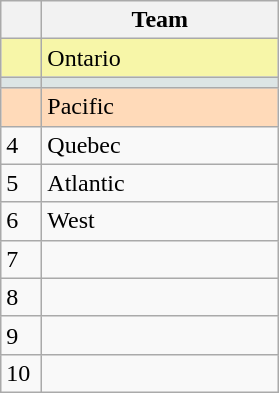<table class="wikitable">
<tr>
<th width=20></th>
<th width=150>Team</th>
</tr>
<tr style="background:#F7F6A8;">
<td align="center"></td>
<td> Ontario</td>
</tr>
<tr style="background:#DCE5E5;">
<td align="center"></td>
<td></td>
</tr>
<tr style="background:#FFDAB9;">
<td align="center"></td>
<td> Pacific</td>
</tr>
<tr>
<td>4</td>
<td> Quebec</td>
</tr>
<tr>
<td>5</td>
<td> Atlantic</td>
</tr>
<tr>
<td>6</td>
<td> West</td>
</tr>
<tr>
<td>7</td>
<td></td>
</tr>
<tr>
<td>8</td>
<td></td>
</tr>
<tr>
<td>9</td>
<td></td>
</tr>
<tr>
<td>10</td>
<td></td>
</tr>
</table>
